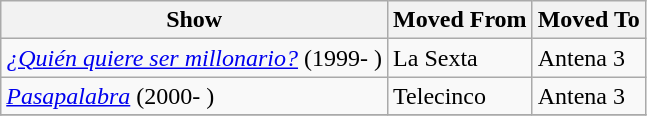<table class="wikitable sortable">
<tr ">
<th>Show</th>
<th>Moved From</th>
<th>Moved To</th>
</tr>
<tr>
<td><em><a href='#'>¿Quién quiere ser millonario?</a></em> (1999- )</td>
<td>La Sexta</td>
<td>Antena 3</td>
</tr>
<tr>
<td><em><a href='#'>Pasapalabra</a></em> (2000- )</td>
<td>Telecinco</td>
<td>Antena 3</td>
</tr>
<tr>
</tr>
</table>
